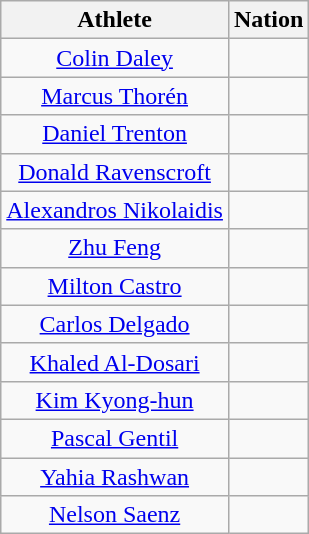<table class="wikitable sortable  mw-collapsible mw-collapsed" style="text-align:center">
<tr>
<th>Athlete</th>
<th>Nation</th>
</tr>
<tr>
<td><a href='#'>Colin Daley</a></td>
<td></td>
</tr>
<tr>
<td><a href='#'>Marcus Thorén</a></td>
<td></td>
</tr>
<tr>
<td><a href='#'>Daniel Trenton</a></td>
<td></td>
</tr>
<tr>
<td><a href='#'>Donald Ravenscroft</a></td>
<td></td>
</tr>
<tr>
<td><a href='#'>Alexandros Nikolaidis</a></td>
<td></td>
</tr>
<tr>
<td><a href='#'>Zhu Feng</a></td>
<td></td>
</tr>
<tr>
<td><a href='#'>Milton Castro</a></td>
<td></td>
</tr>
<tr>
<td><a href='#'>Carlos Delgado</a></td>
<td></td>
</tr>
<tr>
<td><a href='#'>Khaled Al-Dosari</a></td>
<td></td>
</tr>
<tr>
<td><a href='#'>Kim Kyong-hun</a></td>
<td></td>
</tr>
<tr>
<td><a href='#'>Pascal Gentil</a></td>
<td></td>
</tr>
<tr>
<td><a href='#'>Yahia Rashwan</a></td>
<td></td>
</tr>
<tr>
<td><a href='#'>Nelson Saenz</a></td>
<td></td>
</tr>
</table>
